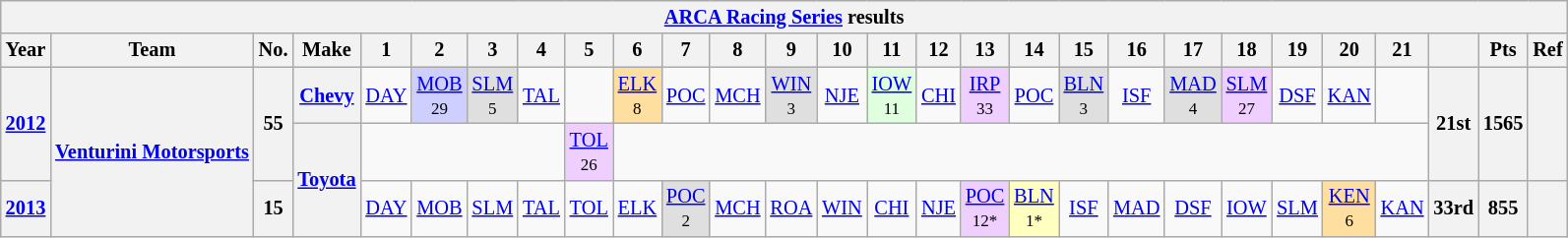<table class="wikitable" style="text-align:center; font-size:85%">
<tr>
<th colspan=45><a href='#'>ARCA Racing Series</a> results</th>
</tr>
<tr>
<th>Year</th>
<th>Team</th>
<th>No.</th>
<th>Make</th>
<th>1</th>
<th>2</th>
<th>3</th>
<th>4</th>
<th>5</th>
<th>6</th>
<th>7</th>
<th>8</th>
<th>9</th>
<th>10</th>
<th>11</th>
<th>12</th>
<th>13</th>
<th>14</th>
<th>15</th>
<th>16</th>
<th>17</th>
<th>18</th>
<th>19</th>
<th>20</th>
<th>21</th>
<th></th>
<th>Pts</th>
<th>Ref</th>
</tr>
<tr>
<th rowspan=2><a href='#'>2012</a></th>
<th rowspan=3><a href='#'>Venturini Motorsports</a></th>
<th rowspan=2>55</th>
<th><a href='#'>Chevy</a></th>
<td><a href='#'>DAY</a></td>
<td style="background:#CFCFFF;"><a href='#'>MOB</a><br><small>29</small></td>
<td style="background:#DFDFDF;"><a href='#'>SLM</a><br><small>5</small></td>
<td><a href='#'>TAL</a></td>
<td></td>
<td style="background:#FFDF9F;"><a href='#'>ELK</a><br><small>8</small></td>
<td><a href='#'>POC</a></td>
<td><a href='#'>MCH</a></td>
<td style="background:#DFDFDF;"><a href='#'>WIN</a><br><small>3</small></td>
<td><a href='#'>NJE</a></td>
<td style="background:#DFFFDF;"><a href='#'>IOW</a><br><small>11</small></td>
<td><a href='#'>CHI</a></td>
<td style="background:#EFCFFF;"><a href='#'>IRP</a><br><small>33</small></td>
<td><a href='#'>POC</a></td>
<td style="background:#DFDFDF;"><a href='#'>BLN</a><br><small>3</small></td>
<td><a href='#'>ISF</a></td>
<td style="background:#DFDFDF;"><a href='#'>MAD</a><br><small>4</small></td>
<td style="background:#EFCFFF;"><a href='#'>SLM</a><br><small>27</small></td>
<td><a href='#'>DSF</a></td>
<td><a href='#'>KAN</a></td>
<td></td>
<th rowspan=2>21st</th>
<th rowspan=2>1565</th>
<th rowspan=2></th>
</tr>
<tr>
<th rowspan=2><a href='#'>Toyota</a></th>
<td colspan=4></td>
<td style="background:#EFCFFF;"><a href='#'>TOL</a><br><small>26</small></td>
<td colspan=16></td>
</tr>
<tr>
<th><a href='#'>2013</a></th>
<th>15</th>
<td><a href='#'>DAY</a></td>
<td><a href='#'>MOB</a></td>
<td><a href='#'>SLM</a></td>
<td><a href='#'>TAL</a></td>
<td><a href='#'>TOL</a></td>
<td><a href='#'>ELK</a></td>
<td style="background:#DFDFDF;"><a href='#'>POC</a><br><small>2</small></td>
<td><a href='#'>MCH</a></td>
<td><a href='#'>ROA</a></td>
<td><a href='#'>WIN</a></td>
<td><a href='#'>CHI</a></td>
<td><a href='#'>NJE</a></td>
<td style="background:#EFCFFF;"><a href='#'>POC</a><br><small>12*</small></td>
<td style="background:#FFFFBF;"><a href='#'>BLN</a><br><small>1*</small></td>
<td><a href='#'>ISF</a></td>
<td><a href='#'>MAD</a></td>
<td><a href='#'>DSF</a></td>
<td><a href='#'>IOW</a></td>
<td><a href='#'>SLM</a></td>
<td style="background:#FFDF9F;"><a href='#'>KEN</a><br><small>6</small></td>
<td><a href='#'>KAN</a></td>
<th>33rd</th>
<th>855</th>
<th></th>
</tr>
</table>
